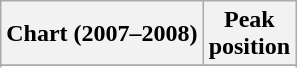<table class="wikitable sortable">
<tr>
<th>Chart (2007–2008)</th>
<th>Peak<br>position</th>
</tr>
<tr>
</tr>
<tr>
</tr>
<tr>
</tr>
<tr>
</tr>
<tr>
</tr>
<tr>
</tr>
<tr>
</tr>
<tr>
</tr>
<tr>
</tr>
<tr>
</tr>
<tr>
</tr>
<tr>
</tr>
<tr>
</tr>
<tr>
</tr>
</table>
